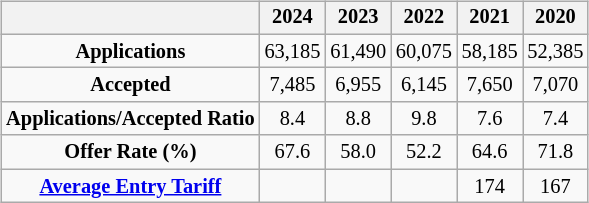<table class="floatright">
<tr>
<td><br><table class="wikitable" style="font-size:85%; text-align:center; margin-bottom: 5px">
<tr>
<th></th>
<th>2024</th>
<th>2023</th>
<th>2022</th>
<th>2021</th>
<th>2020</th>
</tr>
<tr>
<td><strong>Applications</strong></td>
<td>63,185</td>
<td>61,490</td>
<td>60,075</td>
<td>58,185</td>
<td>52,385</td>
</tr>
<tr>
<td><strong>Accepted</strong></td>
<td>7,485</td>
<td>6,955</td>
<td>6,145</td>
<td>7,650</td>
<td>7,070</td>
</tr>
<tr>
<td><strong>Applications/Accepted Ratio</strong></td>
<td>8.4</td>
<td>8.8</td>
<td>9.8</td>
<td>7.6</td>
<td>7.4</td>
</tr>
<tr>
<td><strong>Offer Rate (%)</strong></td>
<td>67.6</td>
<td>58.0</td>
<td>52.2</td>
<td>64.6</td>
<td>71.8</td>
</tr>
<tr>
<td><strong><a href='#'>Average Entry Tariff</a></strong></td>
<td></td>
<td></td>
<td></td>
<td>174</td>
<td>167</td>
</tr>
</table>
<table style="font-size:80%;float:left">
<tr>
<td></td>
</tr>
</table>
</td>
</tr>
</table>
